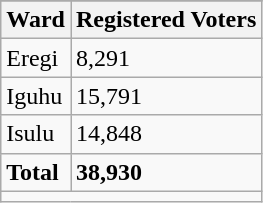<table class="wikitable">
<tr>
</tr>
<tr>
<th>Ward</th>
<th>Registered Voters</th>
</tr>
<tr>
<td>Eregi</td>
<td>8,291</td>
</tr>
<tr>
<td>Iguhu</td>
<td>15,791</td>
</tr>
<tr>
<td>Isulu</td>
<td>14,848</td>
</tr>
<tr>
<td><strong>Total</strong></td>
<td><strong>38,930</strong></td>
</tr>
<tr>
<td colspan="2"></td>
</tr>
</table>
